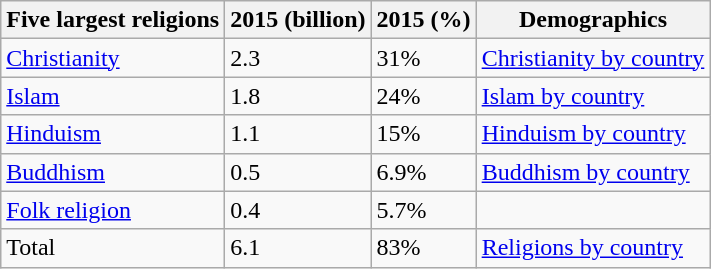<table class="wikitable sortable">
<tr>
<th>Five largest religions</th>
<th>2015 (billion)</th>
<th>2015 (%)</th>
<th>Demographics</th>
</tr>
<tr>
<td><a href='#'>Christianity</a></td>
<td>2.3</td>
<td>31%</td>
<td><a href='#'>Christianity by country</a></td>
</tr>
<tr>
<td><a href='#'>Islam</a></td>
<td>1.8</td>
<td>24%</td>
<td><a href='#'>Islam by country</a></td>
</tr>
<tr>
<td><a href='#'>Hinduism</a></td>
<td>1.1</td>
<td>15%</td>
<td><a href='#'>Hinduism by country</a></td>
</tr>
<tr>
<td><a href='#'>Buddhism</a></td>
<td>0.5</td>
<td>6.9%</td>
<td><a href='#'>Buddhism by country</a></td>
</tr>
<tr>
<td><a href='#'>Folk religion</a></td>
<td>0.4</td>
<td>5.7%</td>
<td></td>
</tr>
<tr>
<td>Total</td>
<td>6.1</td>
<td>83%</td>
<td><a href='#'>Religions by country</a></td>
</tr>
</table>
